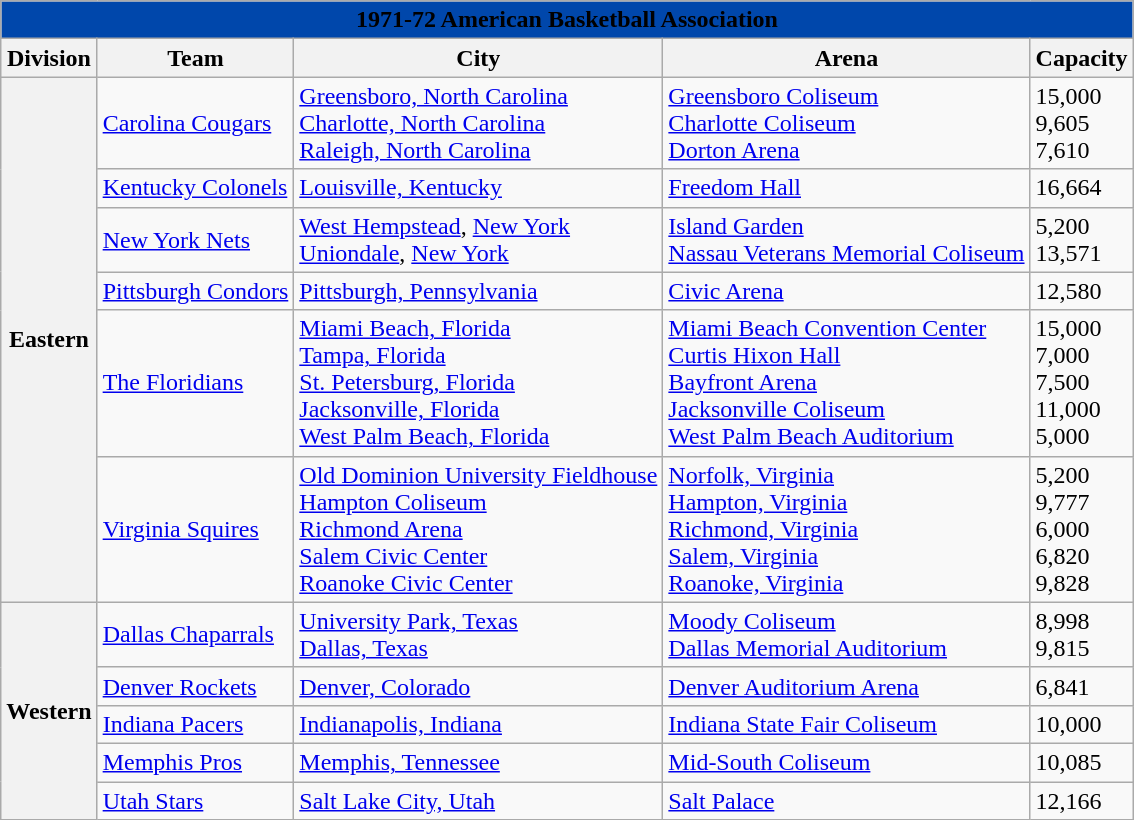<table class="wikitable" style="width:auto">
<tr>
<td bgcolor="#0047AB" align="center" colspan="5"><strong><span>1971-72 American Basketball Association</span></strong></td>
</tr>
<tr>
<th>Division</th>
<th>Team</th>
<th>City</th>
<th>Arena</th>
<th>Capacity</th>
</tr>
<tr>
<th rowspan="6">Eastern</th>
<td><a href='#'>Carolina Cougars</a></td>
<td><a href='#'>Greensboro, North Carolina</a> <br> <a href='#'>Charlotte, North Carolina</a> <br> <a href='#'>Raleigh, North Carolina</a></td>
<td><a href='#'>Greensboro Coliseum</a> <br> <a href='#'>Charlotte Coliseum</a> <br> <a href='#'>Dorton Arena</a></td>
<td>15,000 <br> 9,605 <br> 7,610</td>
</tr>
<tr>
<td><a href='#'>Kentucky Colonels</a></td>
<td><a href='#'>Louisville, Kentucky</a></td>
<td><a href='#'>Freedom Hall</a></td>
<td>16,664</td>
</tr>
<tr>
<td><a href='#'>New York Nets</a></td>
<td><a href='#'>West Hempstead</a>, <a href='#'>New York</a> <br> <a href='#'>Uniondale</a>, <a href='#'>New York</a></td>
<td><a href='#'>Island Garden</a> <br> <a href='#'>Nassau Veterans Memorial Coliseum</a></td>
<td>5,200 <br> 13,571</td>
</tr>
<tr>
<td><a href='#'>Pittsburgh Condors</a></td>
<td><a href='#'>Pittsburgh, Pennsylvania</a></td>
<td><a href='#'>Civic Arena</a></td>
<td>12,580</td>
</tr>
<tr>
<td><a href='#'>The Floridians</a></td>
<td><a href='#'>Miami Beach, Florida</a> <br> <a href='#'>Tampa, Florida</a> <br> <a href='#'>St. Petersburg, Florida</a> <br> <a href='#'>Jacksonville, Florida</a> <br> <a href='#'>West Palm Beach, Florida</a></td>
<td><a href='#'>Miami Beach Convention Center</a> <br> <a href='#'>Curtis Hixon Hall</a> <br> <a href='#'>Bayfront Arena</a> <br> <a href='#'>Jacksonville Coliseum</a> <br> <a href='#'>West Palm Beach Auditorium</a></td>
<td>15,000 <br> 7,000 <br> 7,500 <br> 11,000 <br> 5,000</td>
</tr>
<tr>
<td><a href='#'>Virginia Squires</a></td>
<td><a href='#'>Old Dominion University Fieldhouse</a> <br> <a href='#'>Hampton Coliseum</a> <br> <a href='#'>Richmond Arena</a> <br> <a href='#'>Salem Civic Center</a> <br> <a href='#'>Roanoke Civic Center</a></td>
<td><a href='#'>Norfolk, Virginia</a> <br> <a href='#'>Hampton, Virginia</a> <br> <a href='#'>Richmond, Virginia</a> <br> <a href='#'>Salem, Virginia</a> <br> <a href='#'>Roanoke, Virginia</a></td>
<td>5,200 <br> 9,777 <br> 6,000 <br> 6,820 <br> 9,828</td>
</tr>
<tr>
<th rowspan="6">Western</th>
<td><a href='#'>Dallas Chaparrals</a></td>
<td><a href='#'>University Park, Texas</a> <br> <a href='#'>Dallas, Texas</a></td>
<td><a href='#'>Moody Coliseum</a> <br> <a href='#'>Dallas Memorial Auditorium</a></td>
<td>8,998 <br> 9,815</td>
</tr>
<tr>
<td><a href='#'>Denver Rockets</a></td>
<td><a href='#'>Denver, Colorado</a></td>
<td><a href='#'>Denver Auditorium Arena</a></td>
<td>6,841</td>
</tr>
<tr>
<td><a href='#'>Indiana Pacers</a></td>
<td><a href='#'>Indianapolis, Indiana</a></td>
<td><a href='#'>Indiana State Fair Coliseum</a></td>
<td>10,000</td>
</tr>
<tr>
<td><a href='#'>Memphis Pros</a></td>
<td><a href='#'>Memphis, Tennessee</a></td>
<td><a href='#'>Mid-South Coliseum</a></td>
<td>10,085</td>
</tr>
<tr>
<td><a href='#'>Utah Stars</a></td>
<td><a href='#'>Salt Lake City, Utah</a></td>
<td><a href='#'>Salt Palace</a></td>
<td>12,166</td>
</tr>
</table>
